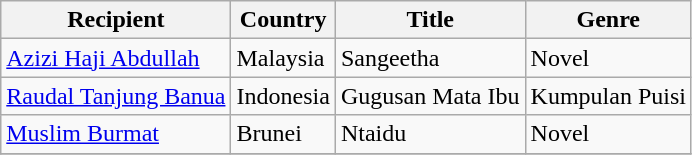<table class="wikitable" style="text-align:left">
<tr>
<th>Recipient</th>
<th>Country</th>
<th>Title</th>
<th>Genre</th>
</tr>
<tr>
<td><a href='#'>Azizi Haji Abdullah</a></td>
<td>Malaysia</td>
<td>Sangeetha</td>
<td>Novel</td>
</tr>
<tr>
<td><a href='#'>Raudal Tanjung Banua</a></td>
<td>Indonesia</td>
<td>Gugusan Mata Ibu</td>
<td>Kumpulan Puisi</td>
</tr>
<tr>
<td><a href='#'>Muslim Burmat</a></td>
<td>Brunei</td>
<td>Ntaidu</td>
<td>Novel</td>
</tr>
<tr>
</tr>
</table>
